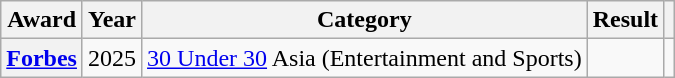<table class="wikitable plainrowheaders sortable">
<tr>
<th scope="col">Award</th>
<th scope="col">Year</th>
<th scope="col">Category</th>
<th scope="col">Result</th>
<th scope="col" class="unsortable"></th>
</tr>
<tr>
<th scope="row"><a href='#'>Forbes</a></th>
<td rowspan=2>2025</td>
<td><a href='#'>30 Under 30</a> Asia (Entertainment and Sports)</td>
<td></td>
<td></td>
</tr>
</table>
